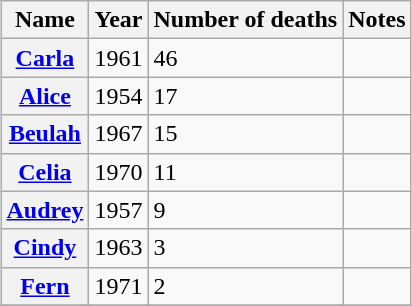<table class="wikitable sortable plainrowheaders" style="margin:1em auto;">
<tr>
<th scope="col">Name</th>
<th scope="col">Year</th>
<th scope="col">Number of deaths</th>
<th scope="col" class="unsortable">Notes</th>
</tr>
<tr>
<th scope="row"><a href='#'>Carla</a></th>
<td>1961</td>
<td>46</td>
<td></td>
</tr>
<tr>
<th scope="row"><a href='#'>Alice</a></th>
<td>1954</td>
<td>17</td>
<td></td>
</tr>
<tr>
<th scope="row"><a href='#'>Beulah</a></th>
<td>1967</td>
<td>15</td>
<td></td>
</tr>
<tr>
<th scope="row"><a href='#'>Celia</a></th>
<td>1970</td>
<td>11</td>
<td></td>
</tr>
<tr>
<th scope="row"><a href='#'>Audrey</a></th>
<td>1957</td>
<td>9</td>
<td></td>
</tr>
<tr>
<th scope="row"><a href='#'>Cindy</a></th>
<td>1963</td>
<td>3</td>
<td></td>
</tr>
<tr>
<th scope="row"><a href='#'>Fern</a></th>
<td>1971</td>
<td>2</td>
<td></td>
</tr>
<tr>
</tr>
</table>
